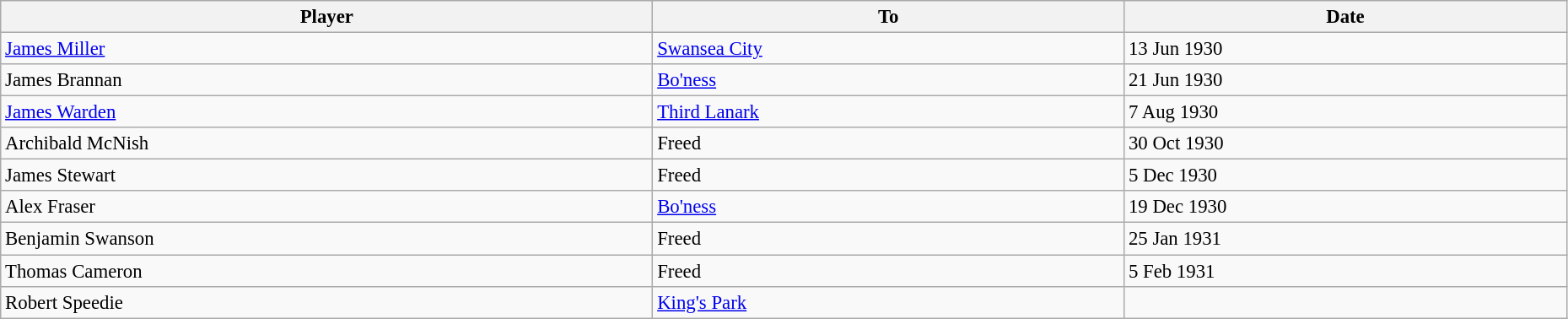<table class="wikitable" style="text-align:center; font-size:95%;width:98%; text-align:left">
<tr>
<th>Player</th>
<th>To</th>
<th>Date</th>
</tr>
<tr>
<td> <a href='#'>James Miller</a></td>
<td> <a href='#'>Swansea City</a></td>
<td>13 Jun 1930</td>
</tr>
<tr>
<td> James Brannan</td>
<td> <a href='#'>Bo'ness</a></td>
<td>21 Jun 1930</td>
</tr>
<tr>
<td> <a href='#'>James Warden</a></td>
<td> <a href='#'>Third Lanark</a></td>
<td>7 Aug 1930</td>
</tr>
<tr>
<td> Archibald McNish</td>
<td> Freed</td>
<td>30 Oct 1930</td>
</tr>
<tr>
<td> James Stewart</td>
<td> Freed</td>
<td>5 Dec 1930</td>
</tr>
<tr>
<td> Alex Fraser</td>
<td> <a href='#'>Bo'ness</a></td>
<td>19 Dec 1930</td>
</tr>
<tr>
<td> Benjamin Swanson</td>
<td> Freed</td>
<td>25 Jan 1931</td>
</tr>
<tr>
<td> Thomas Cameron</td>
<td> Freed</td>
<td>5 Feb 1931</td>
</tr>
<tr>
<td> Robert Speedie</td>
<td> <a href='#'>King's Park</a></td>
<td></td>
</tr>
</table>
